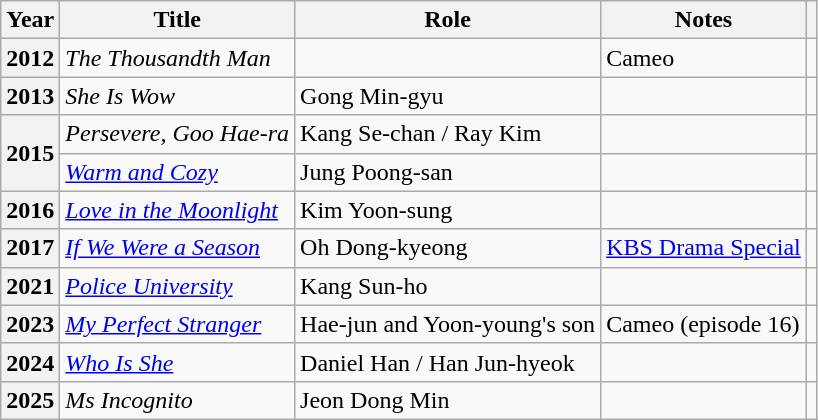<table class="wikitable sortable plainrowheaders">
<tr>
<th scope="col">Year</th>
<th scope="col">Title</th>
<th scope="col">Role</th>
<th scope="col">Notes</th>
<th scope="col" class="unsortable"></th>
</tr>
<tr>
<th scope="row">2012</th>
<td><em>The Thousandth Man</em></td>
<td></td>
<td>Cameo</td>
<td></td>
</tr>
<tr>
<th scope="row">2013</th>
<td><em>She Is Wow</em></td>
<td>Gong Min-gyu</td>
<td></td>
<td></td>
</tr>
<tr>
<th scope="row" rowspan="2">2015</th>
<td><em>Persevere, Goo Hae-ra</em></td>
<td>Kang Se-chan / Ray Kim</td>
<td></td>
<td></td>
</tr>
<tr>
<td><em><a href='#'>Warm and Cozy</a></em></td>
<td>Jung Poong-san</td>
<td></td>
<td></td>
</tr>
<tr>
<th scope="row">2016</th>
<td><em><a href='#'>Love in the Moonlight</a></em></td>
<td>Kim Yoon-sung</td>
<td></td>
<td></td>
</tr>
<tr>
<th scope="row">2017</th>
<td><em><a href='#'>If We Were a Season</a></em></td>
<td>Oh Dong-kyeong</td>
<td><a href='#'>KBS Drama Special</a></td>
<td></td>
</tr>
<tr>
<th scope="row">2021</th>
<td><em><a href='#'>Police University</a></em></td>
<td>Kang Sun-ho</td>
<td></td>
<td></td>
</tr>
<tr>
<th scope="row">2023</th>
<td><em><a href='#'>My Perfect Stranger</a></em></td>
<td>Hae-jun and Yoon-young's son</td>
<td>Cameo (episode 16)</td>
<td></td>
</tr>
<tr>
<th scope="row">2024</th>
<td><em><a href='#'>Who Is She</a></em></td>
<td>Daniel Han / Han Jun-hyeok</td>
<td></td>
<td></td>
</tr>
<tr>
<th scope="row">2025</th>
<td><em>Ms Incognito</em></td>
<td>Jeon Dong Min</td>
<td></td>
<td></td>
</tr>
</table>
